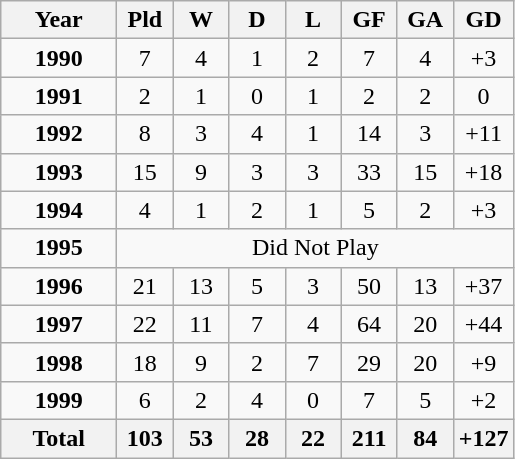<table class="wikitable" style="text-align: center;">
<tr>
<th width=70>Year</th>
<th width=30>Pld</th>
<th width=30>W</th>
<th width=30>D</th>
<th width=30>L</th>
<th width=30>GF</th>
<th width=30>GA</th>
<th width=30>GD</th>
</tr>
<tr>
<td><strong>1990</strong></td>
<td>7</td>
<td>4</td>
<td>1</td>
<td>2</td>
<td>7</td>
<td>4</td>
<td>+3</td>
</tr>
<tr>
<td><strong>1991</strong></td>
<td>2</td>
<td>1</td>
<td>0</td>
<td>1</td>
<td>2</td>
<td>2</td>
<td>0</td>
</tr>
<tr>
<td><strong>1992</strong></td>
<td>8</td>
<td>3</td>
<td>4</td>
<td>1</td>
<td>14</td>
<td>3</td>
<td>+11</td>
</tr>
<tr>
<td><strong>1993</strong></td>
<td>15</td>
<td>9</td>
<td>3</td>
<td>3</td>
<td>33</td>
<td>15</td>
<td>+18</td>
</tr>
<tr>
<td><strong>1994</strong></td>
<td>4</td>
<td>1</td>
<td>2</td>
<td>1</td>
<td>5</td>
<td>2</td>
<td>+3</td>
</tr>
<tr>
<td><strong>1995</strong></td>
<td colspan=7>Did Not Play</td>
</tr>
<tr>
<td><strong>1996</strong></td>
<td>21</td>
<td>13</td>
<td>5</td>
<td>3</td>
<td>50</td>
<td>13</td>
<td>+37</td>
</tr>
<tr>
<td><strong>1997</strong></td>
<td>22</td>
<td>11</td>
<td>7</td>
<td>4</td>
<td>64</td>
<td>20</td>
<td>+44</td>
</tr>
<tr>
<td><strong>1998</strong></td>
<td>18</td>
<td>9</td>
<td>2</td>
<td>7</td>
<td>29</td>
<td>20</td>
<td>+9</td>
</tr>
<tr>
<td><strong>1999</strong></td>
<td>6</td>
<td>2</td>
<td>4</td>
<td>0</td>
<td>7</td>
<td>5</td>
<td>+2</td>
</tr>
<tr>
<th>Total</th>
<th>103</th>
<th>53</th>
<th>28</th>
<th>22</th>
<th>211</th>
<th>84</th>
<th>+127</th>
</tr>
</table>
